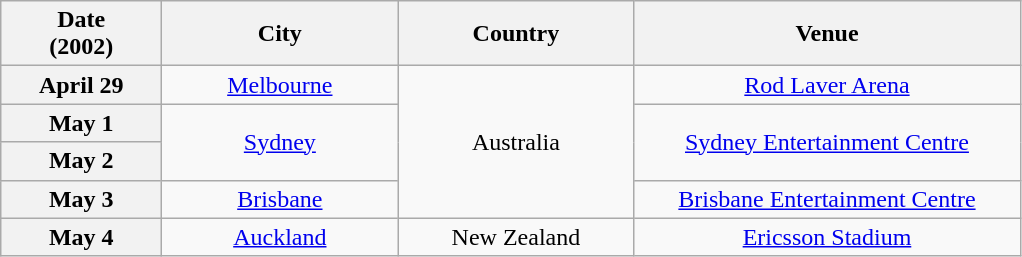<table class="wikitable plainrowheaders" style="text-align:center;">
<tr>
<th width="100">Date<br>(2002)</th>
<th width="150">City</th>
<th width="150">Country</th>
<th width="250">Venue</th>
</tr>
<tr>
<th scope="row">April 29</th>
<td><a href='#'>Melbourne</a></td>
<td rowspan="4">Australia</td>
<td><a href='#'>Rod Laver Arena</a></td>
</tr>
<tr>
<th scope="row">May 1</th>
<td rowspan="2"><a href='#'>Sydney</a></td>
<td rowspan="2"><a href='#'>Sydney Entertainment Centre</a></td>
</tr>
<tr>
<th scope="row">May 2</th>
</tr>
<tr>
<th scope="row">May 3</th>
<td><a href='#'>Brisbane</a></td>
<td><a href='#'>Brisbane Entertainment Centre</a></td>
</tr>
<tr>
<th scope="row">May 4</th>
<td><a href='#'>Auckland</a></td>
<td>New Zealand</td>
<td><a href='#'>Ericsson Stadium</a></td>
</tr>
</table>
